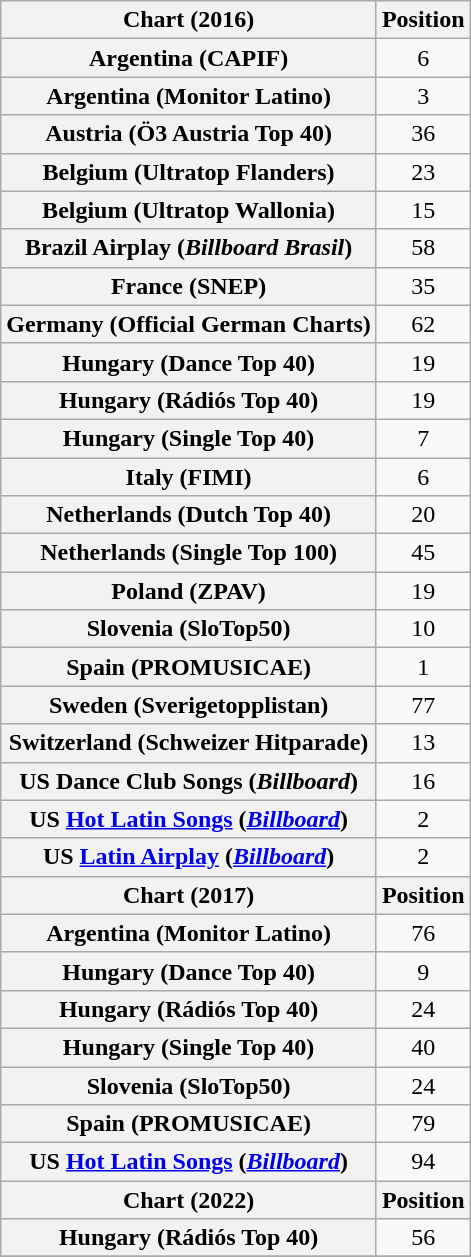<table class="wikitable plainrowheaders sortable" style="text-align:center">
<tr>
<th scope="col">Chart (2016)</th>
<th scope="col">Position</th>
</tr>
<tr>
<th scope="row">Argentina (CAPIF)</th>
<td>6</td>
</tr>
<tr>
<th scope="row">Argentina (Monitor Latino)</th>
<td>3</td>
</tr>
<tr>
<th scope="row">Austria (Ö3 Austria Top 40)</th>
<td>36</td>
</tr>
<tr>
<th scope="row">Belgium (Ultratop Flanders)</th>
<td>23</td>
</tr>
<tr>
<th scope="row">Belgium (Ultratop Wallonia)</th>
<td>15</td>
</tr>
<tr>
<th scope="row">Brazil Airplay (<em>Billboard Brasil</em>)</th>
<td>58</td>
</tr>
<tr>
<th scope="row">France (SNEP)</th>
<td>35</td>
</tr>
<tr>
<th scope="row">Germany (Official German Charts)</th>
<td>62</td>
</tr>
<tr>
<th scope="row">Hungary (Dance Top 40)</th>
<td>19</td>
</tr>
<tr>
<th scope="row">Hungary (Rádiós Top 40)</th>
<td>19</td>
</tr>
<tr>
<th scope="row">Hungary (Single Top 40)</th>
<td>7</td>
</tr>
<tr>
<th scope="row">Italy (FIMI)</th>
<td>6</td>
</tr>
<tr>
<th scope="row">Netherlands (Dutch Top 40)</th>
<td>20</td>
</tr>
<tr>
<th scope="row">Netherlands (Single Top 100)</th>
<td>45</td>
</tr>
<tr>
<th scope="row">Poland (ZPAV)</th>
<td>19</td>
</tr>
<tr>
<th scope="row">Slovenia (SloTop50)</th>
<td>10</td>
</tr>
<tr>
<th scope="row">Spain (PROMUSICAE)</th>
<td>1</td>
</tr>
<tr>
<th scope="row">Sweden (Sverigetopplistan)</th>
<td>77</td>
</tr>
<tr>
<th scope="row">Switzerland (Schweizer Hitparade)</th>
<td>13</td>
</tr>
<tr>
<th scope="row">US Dance Club Songs (<em>Billboard</em>)</th>
<td>16</td>
</tr>
<tr>
<th scope="row">US <a href='#'>Hot Latin Songs</a> (<em><a href='#'>Billboard</a></em>)</th>
<td>2</td>
</tr>
<tr>
<th scope="row">US <a href='#'>Latin Airplay</a> (<em><a href='#'>Billboard</a></em>)</th>
<td>2</td>
</tr>
<tr>
<th>Chart (2017)</th>
<th>Position</th>
</tr>
<tr>
<th scope="row">Argentina (Monitor Latino)</th>
<td>76</td>
</tr>
<tr>
<th scope="row">Hungary (Dance Top 40)</th>
<td>9</td>
</tr>
<tr>
<th scope="row">Hungary (Rádiós Top 40)</th>
<td>24</td>
</tr>
<tr>
<th scope="row">Hungary (Single Top 40)</th>
<td>40</td>
</tr>
<tr>
<th scope="row">Slovenia (SloTop50)</th>
<td>24</td>
</tr>
<tr>
<th scope="row">Spain (PROMUSICAE)</th>
<td>79</td>
</tr>
<tr>
<th scope="row">US <a href='#'>Hot Latin Songs</a> (<em><a href='#'>Billboard</a></em>)</th>
<td>94</td>
</tr>
<tr>
<th>Chart (2022)</th>
<th>Position</th>
</tr>
<tr>
<th scope="row">Hungary (Rádiós Top 40)</th>
<td>56</td>
</tr>
<tr>
</tr>
</table>
